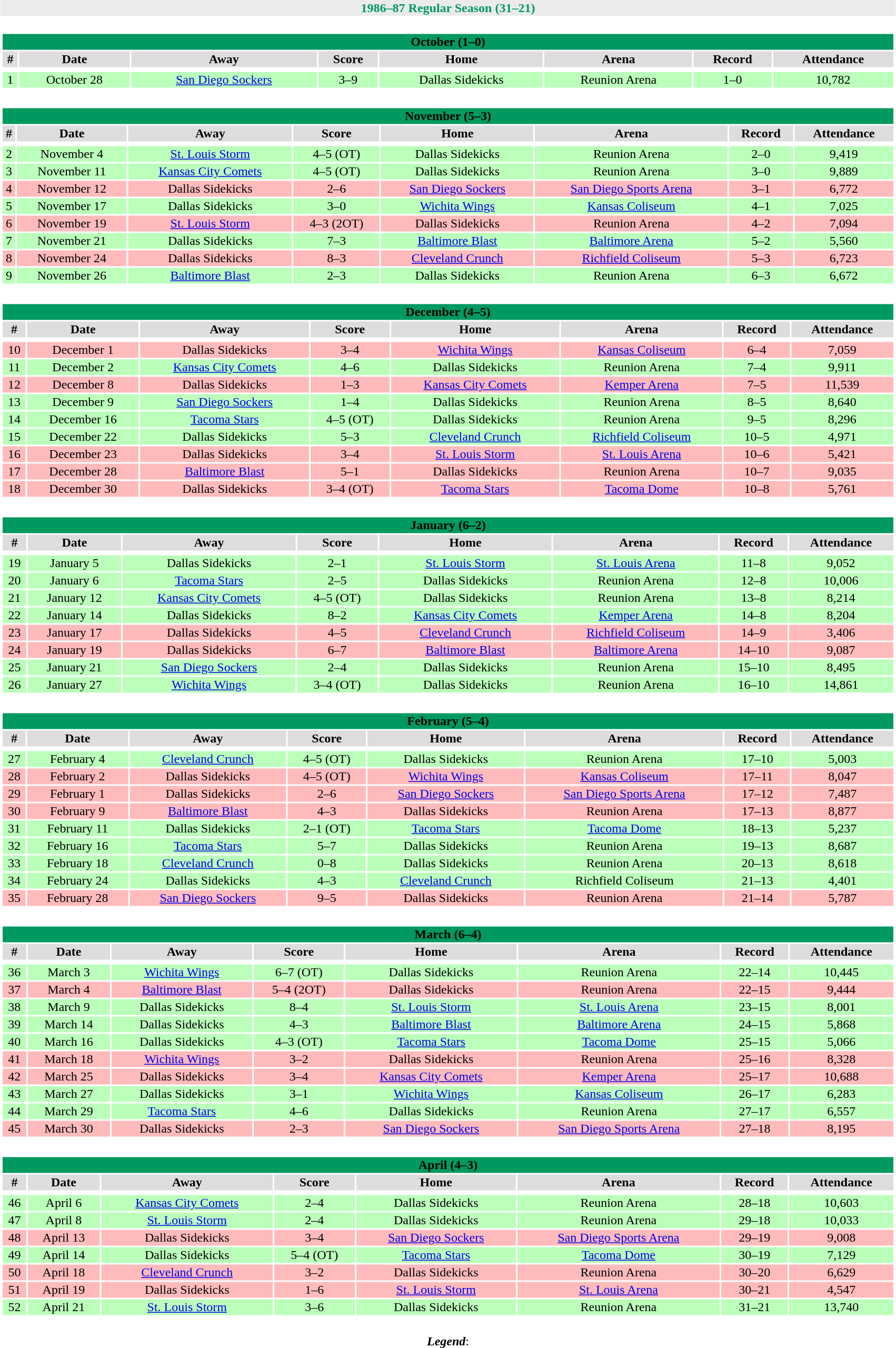<table class="toccolours" width=90% style="clear:both; margin:1.5em auto; text-align:center;">
<tr>
<th colspan=11 style="background:#EBEBEB; color:#009960;">1986–87 Regular Season (31–21)</th>
</tr>
<tr>
<td colspan=11><br><table class="toccolours collapsible collapsed" width=100%>
<tr>
<th colspan=11 style="background:#009960; color:#ZZZZZZ;">October (1–0)</th>
</tr>
<tr align="center" bgcolor="#dddddd">
<td><strong>#</strong></td>
<td><strong>Date</strong></td>
<td><strong>Away</strong></td>
<td><strong>Score</strong></td>
<td><strong>Home</strong></td>
<td><strong>Arena</strong></td>
<td><strong>Record</strong></td>
<td><strong>Attendance</strong></td>
</tr>
<tr align="center" bgcolor="#ccffcc">
</tr>
<tr>
</tr>
<tr align="center" bgcolor="#bbffbb">
<td>1</td>
<td>October 28</td>
<td><a href='#'>San Diego Sockers</a></td>
<td>3–9</td>
<td>Dallas Sidekicks</td>
<td>Reunion Arena</td>
<td>1–0</td>
<td>10,782</td>
</tr>
</table>
</td>
</tr>
<tr>
<td colspan=11><br><table class="toccolours collapsible collapsed" width=100%>
<tr>
<th colspan=11 style="background:#009960; color:#ZZZZZZ;">November (5–3)</th>
</tr>
<tr align="center" bgcolor="#dddddd">
<td><strong>#</strong></td>
<td><strong>Date</strong></td>
<td><strong>Away</strong></td>
<td><strong>Score</strong></td>
<td><strong>Home</strong></td>
<td><strong>Arena</strong></td>
<td><strong>Record</strong></td>
<td><strong>Attendance</strong></td>
</tr>
<tr align="center" bgcolor="#ccffcc">
</tr>
<tr>
</tr>
<tr align="center" bgcolor="#bbffbb">
<td>2</td>
<td>November 4</td>
<td><a href='#'>St. Louis Storm</a></td>
<td>4–5 (OT)</td>
<td>Dallas Sidekicks</td>
<td>Reunion Arena</td>
<td>2–0</td>
<td>9,419</td>
</tr>
<tr align="center" bgcolor="#bbffbb">
<td>3</td>
<td>November 11</td>
<td><a href='#'>Kansas City Comets</a></td>
<td>4–5 (OT)</td>
<td>Dallas Sidekicks</td>
<td>Reunion Arena</td>
<td>3–0</td>
<td>9,889</td>
</tr>
<tr align="center" bgcolor="#ffbbbb">
<td>4</td>
<td>November 12</td>
<td>Dallas Sidekicks</td>
<td>2–6</td>
<td><a href='#'>San Diego Sockers</a></td>
<td><a href='#'>San Diego Sports Arena</a></td>
<td>3–1</td>
<td>6,772</td>
</tr>
<tr align="center" bgcolor="#bbffbb">
<td>5</td>
<td>November 17</td>
<td>Dallas Sidekicks</td>
<td>3–0</td>
<td><a href='#'>Wichita Wings</a></td>
<td><a href='#'>Kansas Coliseum</a></td>
<td>4–1</td>
<td>7,025</td>
</tr>
<tr align="center" bgcolor="#ffbbbb">
<td>6</td>
<td>November 19</td>
<td><a href='#'>St. Louis Storm</a></td>
<td>4–3 (2OT)</td>
<td>Dallas Sidekicks</td>
<td>Reunion Arena</td>
<td>4–2</td>
<td>7,094</td>
</tr>
<tr align="center" bgcolor="#bbffbb">
<td>7</td>
<td>November 21</td>
<td>Dallas Sidekicks</td>
<td>7–3</td>
<td><a href='#'>Baltimore Blast</a></td>
<td><a href='#'>Baltimore Arena</a></td>
<td>5–2</td>
<td>5,560</td>
</tr>
<tr align="center" bgcolor="#ffbbbb">
<td>8</td>
<td>November 24</td>
<td>Dallas Sidekicks</td>
<td>8–3</td>
<td><a href='#'>Cleveland Crunch</a></td>
<td><a href='#'>Richfield Coliseum</a></td>
<td>5–3</td>
<td>6,723</td>
</tr>
<tr align="center" bgcolor="#bbffbb">
<td>9</td>
<td>November 26</td>
<td><a href='#'>Baltimore Blast</a></td>
<td>2–3</td>
<td>Dallas Sidekicks</td>
<td>Reunion Arena</td>
<td>6–3</td>
<td>6,672</td>
</tr>
</table>
</td>
</tr>
<tr>
<td colspan=11><br><table class="toccolours collapsible collapsed" width=100%>
<tr>
<th colspan=11 style="background:#009960; color:#ZZZZZZ;">December (4–5)</th>
</tr>
<tr align="center" bgcolor="#dddddd">
<td><strong>#</strong></td>
<td><strong>Date</strong></td>
<td><strong>Away</strong></td>
<td><strong>Score</strong></td>
<td><strong>Home</strong></td>
<td><strong>Arena</strong></td>
<td><strong>Record</strong></td>
<td><strong>Attendance</strong></td>
</tr>
<tr align="center" bgcolor="#ccffcc">
</tr>
<tr>
</tr>
<tr align="center" bgcolor="#ffbbbb">
<td>10</td>
<td>December 1</td>
<td>Dallas Sidekicks</td>
<td>3–4</td>
<td><a href='#'>Wichita Wings</a></td>
<td><a href='#'>Kansas Coliseum</a></td>
<td>6–4</td>
<td>7,059</td>
</tr>
<tr align="center" bgcolor="#bbffbb">
<td>11</td>
<td>December 2</td>
<td><a href='#'>Kansas City Comets</a></td>
<td>4–6</td>
<td>Dallas Sidekicks</td>
<td>Reunion Arena</td>
<td>7–4</td>
<td>9,911</td>
</tr>
<tr align="center" bgcolor="#ffbbbb">
<td>12</td>
<td>December 8</td>
<td>Dallas Sidekicks</td>
<td>1–3</td>
<td><a href='#'>Kansas City Comets</a></td>
<td><a href='#'>Kemper Arena</a></td>
<td>7–5</td>
<td>11,539</td>
</tr>
<tr align="center" bgcolor="#bbffbb">
<td>13</td>
<td>December 9</td>
<td><a href='#'>San Diego Sockers</a></td>
<td>1–4</td>
<td>Dallas Sidekicks</td>
<td>Reunion Arena</td>
<td>8–5</td>
<td>8,640</td>
</tr>
<tr align="center" bgcolor="#bbffbb">
<td>14</td>
<td>December 16</td>
<td><a href='#'>Tacoma Stars</a></td>
<td>4–5 (OT)</td>
<td>Dallas Sidekicks</td>
<td>Reunion Arena</td>
<td>9–5</td>
<td>8,296</td>
</tr>
<tr align="center" bgcolor="#bbffbb">
<td>15</td>
<td>December 22</td>
<td>Dallas Sidekicks</td>
<td>5–3</td>
<td><a href='#'>Cleveland Crunch</a></td>
<td><a href='#'>Richfield Coliseum</a></td>
<td>10–5</td>
<td>4,971</td>
</tr>
<tr align="center" bgcolor="#ffbbbb">
<td>16</td>
<td>December 23</td>
<td>Dallas Sidekicks</td>
<td>3–4</td>
<td><a href='#'>St. Louis Storm</a></td>
<td><a href='#'>St. Louis Arena</a></td>
<td>10–6</td>
<td>5,421</td>
</tr>
<tr align="center" bgcolor="#ffbbbb">
<td>17</td>
<td>December 28</td>
<td><a href='#'>Baltimore Blast</a></td>
<td>5–1</td>
<td>Dallas Sidekicks</td>
<td>Reunion Arena</td>
<td>10–7</td>
<td>9,035</td>
</tr>
<tr align="center" bgcolor="#ffbbbb">
<td>18</td>
<td>December 30</td>
<td>Dallas Sidekicks</td>
<td>3–4 (OT)</td>
<td><a href='#'>Tacoma Stars</a></td>
<td><a href='#'>Tacoma Dome</a></td>
<td>10–8</td>
<td>5,761</td>
</tr>
</table>
</td>
</tr>
<tr>
<td colspan=11><br><table class="toccolours collapsible collapsed" width=100%>
<tr>
<th colspan=11 style="background:#009960; color:#ZZZZZZ;">January (6–2)</th>
</tr>
<tr align="center" bgcolor="#dddddd">
<td><strong>#</strong></td>
<td><strong>Date</strong></td>
<td><strong>Away</strong></td>
<td><strong>Score</strong></td>
<td><strong>Home</strong></td>
<td><strong>Arena</strong></td>
<td><strong>Record</strong></td>
<td><strong>Attendance</strong></td>
</tr>
<tr align="center" bgcolor="#ccffcc">
</tr>
<tr>
</tr>
<tr align="center" bgcolor="#bbffbb">
<td>19</td>
<td>January 5</td>
<td>Dallas Sidekicks</td>
<td>2–1</td>
<td><a href='#'>St. Louis Storm</a></td>
<td><a href='#'>St. Louis Arena</a></td>
<td>11–8</td>
<td>9,052</td>
</tr>
<tr align="center" bgcolor="#bbffbb">
<td>20</td>
<td>January 6</td>
<td><a href='#'>Tacoma Stars</a></td>
<td>2–5</td>
<td>Dallas Sidekicks</td>
<td>Reunion Arena</td>
<td>12–8</td>
<td>10,006</td>
</tr>
<tr align="center" bgcolor="#bbffbb">
<td>21</td>
<td>January 12</td>
<td><a href='#'>Kansas City Comets</a></td>
<td>4–5 (OT)</td>
<td>Dallas Sidekicks</td>
<td>Reunion Arena</td>
<td>13–8</td>
<td>8,214</td>
</tr>
<tr align="center" bgcolor="#bbffbb">
<td>22</td>
<td>January 14</td>
<td>Dallas Sidekicks</td>
<td>8–2</td>
<td><a href='#'>Kansas City Comets</a></td>
<td><a href='#'>Kemper Arena</a></td>
<td>14–8</td>
<td>8,204</td>
</tr>
<tr align="center" bgcolor="#ffbbbb">
<td>23</td>
<td>January 17</td>
<td>Dallas Sidekicks</td>
<td>4–5</td>
<td><a href='#'>Cleveland Crunch</a></td>
<td><a href='#'>Richfield Coliseum</a></td>
<td>14–9</td>
<td>3,406</td>
</tr>
<tr align="center" bgcolor="#ffbbbb">
<td>24</td>
<td>January 19</td>
<td>Dallas Sidekicks</td>
<td>6–7</td>
<td><a href='#'>Baltimore Blast</a></td>
<td><a href='#'>Baltimore Arena</a></td>
<td>14–10</td>
<td>9,087</td>
</tr>
<tr align="center" bgcolor="#bbffbb">
<td>25</td>
<td>January 21</td>
<td><a href='#'>San Diego Sockers</a></td>
<td>2–4</td>
<td>Dallas Sidekicks</td>
<td>Reunion Arena</td>
<td>15–10</td>
<td>8,495</td>
</tr>
<tr align="center" bgcolor="#bbffbb">
<td>26</td>
<td>January 27</td>
<td><a href='#'>Wichita Wings</a></td>
<td>3–4 (OT)</td>
<td>Dallas Sidekicks</td>
<td>Reunion Arena</td>
<td>16–10</td>
<td>14,861</td>
</tr>
</table>
</td>
</tr>
<tr>
<td colspan=11><br><table class="toccolours collapsible collapsed" width=100%>
<tr>
<th colspan=11 style="background:#009960; color:#ZZZZZZ;">February (5–4)</th>
</tr>
<tr align="center" bgcolor="#dddddd">
<td><strong>#</strong></td>
<td><strong>Date</strong></td>
<td><strong>Away</strong></td>
<td><strong>Score</strong></td>
<td><strong>Home</strong></td>
<td><strong>Arena</strong></td>
<td><strong>Record</strong></td>
<td><strong>Attendance</strong></td>
</tr>
<tr align="center" bgcolor="#ccffcc">
</tr>
<tr>
</tr>
<tr align="center" bgcolor="#bbffbb">
<td>27</td>
<td>February 4</td>
<td><a href='#'>Cleveland Crunch</a></td>
<td>4–5 (OT)</td>
<td>Dallas Sidekicks</td>
<td>Reunion Arena</td>
<td>17–10</td>
<td>5,003</td>
</tr>
<tr align="center" bgcolor="#ffbbbb">
<td>28</td>
<td>February 2</td>
<td>Dallas Sidekicks</td>
<td>4–5 (OT)</td>
<td><a href='#'>Wichita Wings</a></td>
<td><a href='#'>Kansas Coliseum</a></td>
<td>17–11</td>
<td>8,047</td>
</tr>
<tr align="center" bgcolor="#ffbbbb">
<td>29</td>
<td>February 1</td>
<td>Dallas Sidekicks</td>
<td>2–6</td>
<td><a href='#'>San Diego Sockers</a></td>
<td><a href='#'>San Diego Sports Arena</a></td>
<td>17–12</td>
<td>7,487</td>
</tr>
<tr align="center" bgcolor="#ffbbbb">
<td>30</td>
<td>February 9</td>
<td><a href='#'>Baltimore Blast</a></td>
<td>4–3</td>
<td>Dallas Sidekicks</td>
<td>Reunion Arena</td>
<td>17–13</td>
<td>8,877</td>
</tr>
<tr align="center" bgcolor="#bbffbb">
<td>31</td>
<td>February 11</td>
<td>Dallas Sidekicks</td>
<td>2–1 (OT)</td>
<td><a href='#'>Tacoma Stars</a></td>
<td><a href='#'>Tacoma Dome</a></td>
<td>18–13</td>
<td>5,237</td>
</tr>
<tr align="center" bgcolor="#bbffbb">
<td>32</td>
<td>February 16</td>
<td><a href='#'>Tacoma Stars</a></td>
<td>5–7</td>
<td>Dallas Sidekicks</td>
<td>Reunion Arena</td>
<td>19–13</td>
<td>8,687</td>
</tr>
<tr align="center" bgcolor="#bbffbb">
<td>33</td>
<td>February 18</td>
<td><a href='#'>Cleveland Crunch</a></td>
<td>0–8</td>
<td>Dallas Sidekicks</td>
<td>Reunion Arena</td>
<td>20–13</td>
<td>8,618</td>
</tr>
<tr align="center" bgcolor="#bbffbb">
<td>34</td>
<td>February 24</td>
<td>Dallas Sidekicks</td>
<td>4–3</td>
<td><a href='#'>Cleveland Crunch</a></td>
<td>Richfield Coliseum</td>
<td>21–13</td>
<td>4,401</td>
</tr>
<tr align="center" bgcolor="#ffbbbb">
<td>35</td>
<td>February 28</td>
<td><a href='#'>San Diego Sockers</a></td>
<td>9–5</td>
<td>Dallas Sidekicks</td>
<td>Reunion Arena</td>
<td>21–14</td>
<td>5,787</td>
</tr>
</table>
</td>
</tr>
<tr>
<td colspan=11><br><table class="toccolours collapsible collapsed" width=100%>
<tr>
<th colspan=11 style="background:#009960; color:#ZZZZZZ;">March (6–4)</th>
</tr>
<tr align="center" bgcolor="#dddddd">
<td><strong>#</strong></td>
<td><strong>Date</strong></td>
<td><strong>Away</strong></td>
<td><strong>Score</strong></td>
<td><strong>Home</strong></td>
<td><strong>Arena</strong></td>
<td><strong>Record</strong></td>
<td><strong>Attendance</strong></td>
</tr>
<tr align="center" bgcolor="#ccffcc">
</tr>
<tr>
</tr>
<tr align="center" bgcolor="#bbffbb">
<td>36</td>
<td>March 3</td>
<td><a href='#'>Wichita Wings</a></td>
<td>6–7 (OT)</td>
<td>Dallas Sidekicks</td>
<td>Reunion Arena</td>
<td>22–14</td>
<td>10,445</td>
</tr>
<tr align="center" bgcolor="#ffbbbb">
<td>37</td>
<td>March 4</td>
<td><a href='#'>Baltimore Blast</a></td>
<td>5–4 (2OT)</td>
<td>Dallas Sidekicks</td>
<td>Reunion Arena</td>
<td>22–15</td>
<td>9,444</td>
</tr>
<tr align="center" bgcolor="#bbffbb">
<td>38</td>
<td>March 9</td>
<td>Dallas Sidekicks</td>
<td>8–4</td>
<td><a href='#'>St. Louis Storm</a></td>
<td><a href='#'>St. Louis Arena</a></td>
<td>23–15</td>
<td>8,001</td>
</tr>
<tr align="center" bgcolor="#bbffbb">
<td>39</td>
<td>March 14</td>
<td>Dallas Sidekicks</td>
<td>4–3</td>
<td><a href='#'>Baltimore Blast</a></td>
<td><a href='#'>Baltimore Arena</a></td>
<td>24–15</td>
<td>5,868</td>
</tr>
<tr align="center" bgcolor="#bbffbb">
<td>40</td>
<td>March 16</td>
<td>Dallas Sidekicks</td>
<td>4–3 (OT)</td>
<td><a href='#'>Tacoma Stars</a></td>
<td><a href='#'>Tacoma Dome</a></td>
<td>25–15</td>
<td>5,066</td>
</tr>
<tr align="center" bgcolor="#ffbbbb">
<td>41</td>
<td>March 18</td>
<td><a href='#'>Wichita Wings</a></td>
<td>3–2</td>
<td>Dallas Sidekicks</td>
<td>Reunion Arena</td>
<td>25–16</td>
<td>8,328</td>
</tr>
<tr align="center" bgcolor="#ffbbbb">
<td>42</td>
<td>March 25</td>
<td>Dallas Sidekicks</td>
<td>3–4</td>
<td><a href='#'>Kansas City Comets</a></td>
<td><a href='#'>Kemper Arena</a></td>
<td>25–17</td>
<td>10,688</td>
</tr>
<tr align="center" bgcolor="#bbffbb">
<td>43</td>
<td>March 27</td>
<td>Dallas Sidekicks</td>
<td>3–1</td>
<td><a href='#'>Wichita Wings</a></td>
<td><a href='#'>Kansas Coliseum</a></td>
<td>26–17</td>
<td>6,283</td>
</tr>
<tr align="center" bgcolor="#bbffbb">
<td>44</td>
<td>March 29</td>
<td><a href='#'>Tacoma Stars</a></td>
<td>4–6</td>
<td>Dallas Sidekicks</td>
<td>Reunion Arena</td>
<td>27–17</td>
<td>6,557</td>
</tr>
<tr align="center" bgcolor="#ffbbbb">
<td>45</td>
<td>March 30</td>
<td>Dallas Sidekicks</td>
<td>2–3</td>
<td><a href='#'>San Diego Sockers</a></td>
<td><a href='#'>San Diego Sports Arena</a></td>
<td>27–18</td>
<td>8,195</td>
</tr>
</table>
</td>
</tr>
<tr>
<td colspan=11><br><table class="toccolours collapsible collapsed" width=100%>
<tr>
<th colspan=11 style="background:#009960; color:#ZZZZZZ;">April (4–3)</th>
</tr>
<tr align="center" bgcolor="#dddddd">
<td><strong>#</strong></td>
<td><strong>Date</strong></td>
<td><strong>Away</strong></td>
<td><strong>Score</strong></td>
<td><strong>Home</strong></td>
<td><strong>Arena</strong></td>
<td><strong>Record</strong></td>
<td><strong>Attendance</strong></td>
</tr>
<tr align="center" bgcolor="#ccffcc">
</tr>
<tr>
</tr>
<tr align="center" bgcolor="#bbffbb">
<td>46</td>
<td>April 6</td>
<td><a href='#'>Kansas City Comets</a></td>
<td>2–4</td>
<td>Dallas Sidekicks</td>
<td>Reunion Arena</td>
<td>28–18</td>
<td>10,603</td>
</tr>
<tr align="center" bgcolor="#bbffbb">
<td>47</td>
<td>April 8</td>
<td><a href='#'>St. Louis Storm</a></td>
<td>2–4</td>
<td>Dallas Sidekicks</td>
<td>Reunion Arena</td>
<td>29–18</td>
<td>10,033</td>
</tr>
<tr align="center" bgcolor="#ffbbbb">
<td>48</td>
<td>April 13</td>
<td>Dallas Sidekicks</td>
<td>3–4</td>
<td><a href='#'>San Diego Sockers</a></td>
<td><a href='#'>San Diego Sports Arena</a></td>
<td>29–19</td>
<td>9,008</td>
</tr>
<tr align="center" bgcolor="#bbffbb">
<td>49</td>
<td>April 14</td>
<td>Dallas Sidekicks</td>
<td>5–4 (OT)</td>
<td><a href='#'>Tacoma Stars</a></td>
<td><a href='#'>Tacoma Dome</a></td>
<td>30–19</td>
<td>7,129</td>
</tr>
<tr align="center" bgcolor="#ffbbbb">
<td>50</td>
<td>April 18</td>
<td><a href='#'>Cleveland Crunch</a></td>
<td>3–2</td>
<td>Dallas Sidekicks</td>
<td>Reunion Arena</td>
<td>30–20</td>
<td>6,629</td>
</tr>
<tr align="center" bgcolor="#ffbbbb">
<td>51</td>
<td>April 19</td>
<td>Dallas Sidekicks</td>
<td>1–6</td>
<td><a href='#'>St. Louis Storm</a></td>
<td><a href='#'>St. Louis Arena</a></td>
<td>30–21</td>
<td>4,547</td>
</tr>
<tr align="center" bgcolor="#bbffbb">
<td>52</td>
<td>April 21</td>
<td><a href='#'>St. Louis Storm</a></td>
<td>3–6</td>
<td>Dallas Sidekicks</td>
<td>Reunion Arena</td>
<td>31–21</td>
<td>13,740</td>
</tr>
</table>
</td>
</tr>
<tr>
<td colspan=11 align="center"><br><strong><em>Legend</em></strong>:

</td>
</tr>
</table>
